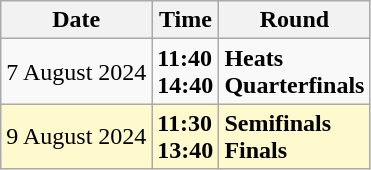<table class="wikitable">
<tr>
<th>Date</th>
<th>Time</th>
<th>Round</th>
</tr>
<tr>
<td>7 August 2024</td>
<td><strong>11:40</strong><br><strong>14:40</strong></td>
<td><strong>Heats</strong><br><strong>Quarterfinals</strong></td>
</tr>
<tr style=background:lemonchiffon>
<td>9 August 2024</td>
<td><strong>11:30</strong><br><strong>13:40</strong></td>
<td><strong>Semifinals</strong><br><strong>Finals</strong></td>
</tr>
</table>
